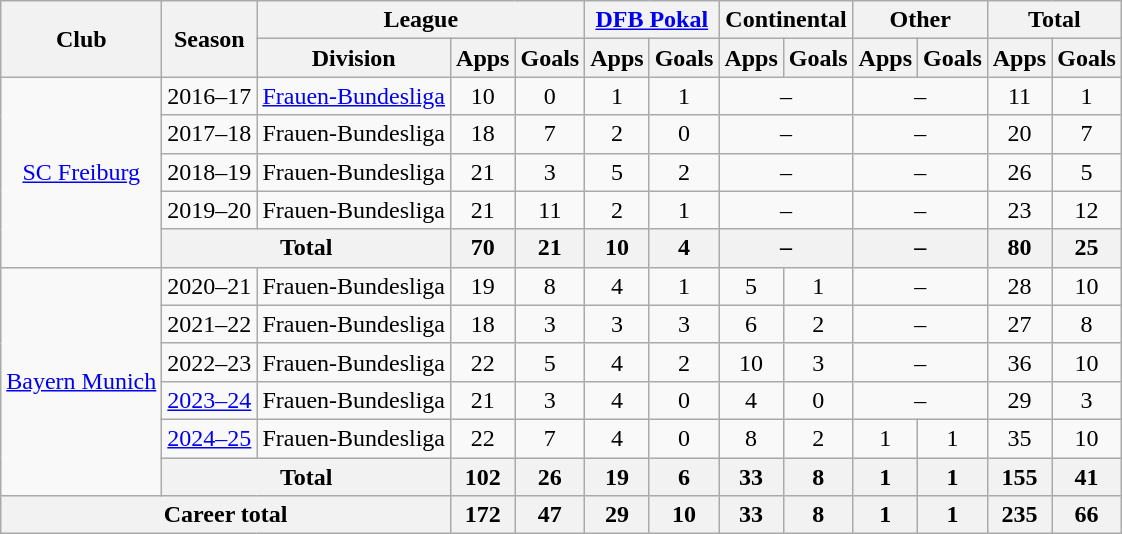<table class="wikitable" style="text-align: center">
<tr>
<th rowspan="2">Club</th>
<th rowspan="2">Season</th>
<th colspan="3">League</th>
<th colspan="2"><a href='#'>DFB Pokal</a></th>
<th colspan="2">Continental</th>
<th colspan="2">Other</th>
<th colspan="2">Total</th>
</tr>
<tr>
<th>Division</th>
<th>Apps</th>
<th>Goals</th>
<th>Apps</th>
<th>Goals</th>
<th>Apps</th>
<th>Goals</th>
<th>Apps</th>
<th>Goals</th>
<th>Apps</th>
<th>Goals</th>
</tr>
<tr>
<td rowspan="5"><a href='#'>SC Freiburg</a></td>
<td>2016–17</td>
<td><a href='#'>Frauen-Bundesliga</a></td>
<td>10</td>
<td>0</td>
<td>1</td>
<td>1</td>
<td colspan="2">–</td>
<td colspan="2">–</td>
<td>11</td>
<td>1</td>
</tr>
<tr>
<td>2017–18</td>
<td>Frauen-Bundesliga</td>
<td>18</td>
<td>7</td>
<td>2</td>
<td>0</td>
<td colspan="2">–</td>
<td colspan="2">–</td>
<td>20</td>
<td>7</td>
</tr>
<tr>
<td>2018–19</td>
<td>Frauen-Bundesliga</td>
<td>21</td>
<td>3</td>
<td>5</td>
<td>2</td>
<td colspan="2">–</td>
<td colspan="2">–</td>
<td>26</td>
<td>5</td>
</tr>
<tr>
<td>2019–20</td>
<td>Frauen-Bundesliga</td>
<td>21</td>
<td>11</td>
<td>2</td>
<td>1</td>
<td colspan="2">–</td>
<td colspan="2">–</td>
<td>23</td>
<td>12</td>
</tr>
<tr>
<th colspan="2">Total</th>
<th>70</th>
<th>21</th>
<th>10</th>
<th>4</th>
<th colspan="2">–</th>
<th colspan="2">–</th>
<th>80</th>
<th>25</th>
</tr>
<tr>
<td rowspan="6"><a href='#'>Bayern Munich</a></td>
<td>2020–21</td>
<td>Frauen-Bundesliga</td>
<td>19</td>
<td>8</td>
<td>4</td>
<td>1</td>
<td>5</td>
<td>1</td>
<td colspan="2">–</td>
<td>28</td>
<td>10</td>
</tr>
<tr>
<td>2021–22</td>
<td>Frauen-Bundesliga</td>
<td>18</td>
<td>3</td>
<td>3</td>
<td>3</td>
<td>6</td>
<td>2</td>
<td colspan="2">–</td>
<td>27</td>
<td>8</td>
</tr>
<tr>
<td>2022–23</td>
<td>Frauen-Bundesliga</td>
<td>22</td>
<td>5</td>
<td>4</td>
<td>2</td>
<td>10</td>
<td>3</td>
<td colspan="2">–</td>
<td>36</td>
<td>10</td>
</tr>
<tr>
<td><a href='#'>2023–24</a></td>
<td>Frauen-Bundesliga</td>
<td>21</td>
<td>3</td>
<td>4</td>
<td>0</td>
<td>4</td>
<td>0</td>
<td colspan="2">–</td>
<td>29</td>
<td>3</td>
</tr>
<tr>
<td><a href='#'>2024–25</a></td>
<td>Frauen-Bundesliga</td>
<td>22</td>
<td>7</td>
<td>4</td>
<td>0</td>
<td>8</td>
<td>2</td>
<td>1</td>
<td>1</td>
<td>35</td>
<td>10</td>
</tr>
<tr>
<th colspan="2">Total</th>
<th>102</th>
<th>26</th>
<th>19</th>
<th>6</th>
<th>33</th>
<th>8</th>
<th>1</th>
<th>1</th>
<th>155</th>
<th>41</th>
</tr>
<tr>
<th colspan="3">Career total</th>
<th>172</th>
<th>47</th>
<th>29</th>
<th>10</th>
<th>33</th>
<th>8</th>
<th>1</th>
<th>1</th>
<th>235</th>
<th>66</th>
</tr>
</table>
